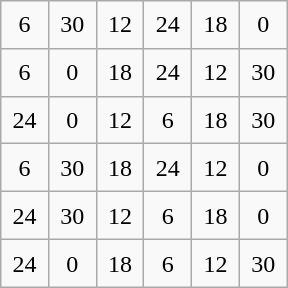<table class="wikitable" style="margin-left:auto;margin-right:auto;text-align:center;width:12em;height:12em;table-layout:fixed;">
<tr>
<td>6</td>
<td>30</td>
<td>12</td>
<td>24</td>
<td>18</td>
<td>0</td>
</tr>
<tr>
<td>6</td>
<td>0</td>
<td>18</td>
<td>24</td>
<td>12</td>
<td>30</td>
</tr>
<tr>
<td>24</td>
<td>0</td>
<td>12</td>
<td>6</td>
<td>18</td>
<td>30</td>
</tr>
<tr>
<td>6</td>
<td>30</td>
<td>18</td>
<td>24</td>
<td>12</td>
<td>0</td>
</tr>
<tr>
<td>24</td>
<td>30</td>
<td>12</td>
<td>6</td>
<td>18</td>
<td>0</td>
</tr>
<tr>
<td>24</td>
<td>0</td>
<td>18</td>
<td>6</td>
<td>12</td>
<td>30</td>
</tr>
</table>
